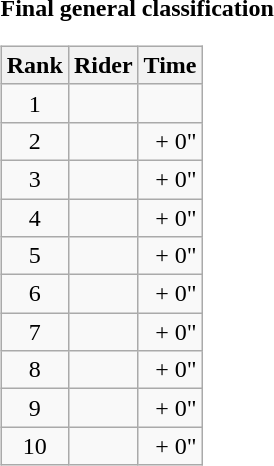<table>
<tr>
<td><strong>Final general classification</strong><br><table class="wikitable">
<tr>
<th scope="col">Rank</th>
<th scope="col">Rider</th>
<th scope="col">Time</th>
</tr>
<tr>
<td style="text-align:center;">1</td>
<td></td>
<td style="text-align:right;"></td>
</tr>
<tr>
<td style="text-align:center;">2</td>
<td></td>
<td style="text-align:right;">+ 0"</td>
</tr>
<tr>
<td style="text-align:center;">3</td>
<td></td>
<td style="text-align:right;">+ 0"</td>
</tr>
<tr>
<td style="text-align:center;">4</td>
<td></td>
<td style="text-align:right;">+ 0"</td>
</tr>
<tr>
<td style="text-align:center;">5</td>
<td></td>
<td style="text-align:right;">+ 0"</td>
</tr>
<tr>
<td style="text-align:center;">6</td>
<td></td>
<td style="text-align:right;">+ 0"</td>
</tr>
<tr>
<td style="text-align:center;">7</td>
<td></td>
<td style="text-align:right;">+ 0"</td>
</tr>
<tr>
<td style="text-align:center;">8</td>
<td></td>
<td style="text-align:right;">+ 0"</td>
</tr>
<tr>
<td style="text-align:center;">9</td>
<td></td>
<td style="text-align:right;">+ 0"</td>
</tr>
<tr>
<td style="text-align:center;">10</td>
<td></td>
<td style="text-align:right;">+ 0"</td>
</tr>
</table>
</td>
</tr>
</table>
